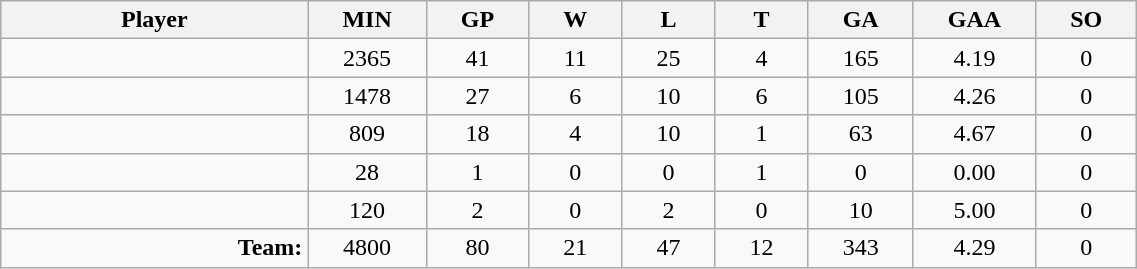<table class="wikitable sortable" width="60%">
<tr>
<th bgcolor="#DDDDFF" width="10%">Player</th>
<th width="3%" bgcolor="#DDDDFF" title="Minutes played">MIN</th>
<th width="3%" bgcolor="#DDDDFF" title="Games played in">GP</th>
<th width="3%" bgcolor="#DDDDFF" title="Wins">W</th>
<th width="3%" bgcolor="#DDDDFF"title="Losses">L</th>
<th width="3%" bgcolor="#DDDDFF" title="Ties">T</th>
<th width="3%" bgcolor="#DDDDFF" title="Goals against">GA</th>
<th width="3%" bgcolor="#DDDDFF" title="Goals against average">GAA</th>
<th width="3%" bgcolor="#DDDDFF"title="Shut-outs">SO</th>
</tr>
<tr align="center">
<td align="right"></td>
<td>2365</td>
<td>41</td>
<td>11</td>
<td>25</td>
<td>4</td>
<td>165</td>
<td>4.19</td>
<td>0</td>
</tr>
<tr align="center">
<td align="right"></td>
<td>1478</td>
<td>27</td>
<td>6</td>
<td>10</td>
<td>6</td>
<td>105</td>
<td>4.26</td>
<td>0</td>
</tr>
<tr align="center">
<td align="right"></td>
<td>809</td>
<td>18</td>
<td>4</td>
<td>10</td>
<td>1</td>
<td>63</td>
<td>4.67</td>
<td>0</td>
</tr>
<tr align="center">
<td align="right"></td>
<td>28</td>
<td>1</td>
<td>0</td>
<td>0</td>
<td>1</td>
<td>0</td>
<td>0.00</td>
<td>0</td>
</tr>
<tr align="center">
<td align="right"></td>
<td>120</td>
<td>2</td>
<td>0</td>
<td>2</td>
<td>0</td>
<td>10</td>
<td>5.00</td>
<td>0</td>
</tr>
<tr align="center">
<td align="right"><strong>Team:</strong></td>
<td>4800</td>
<td>80</td>
<td>21</td>
<td>47</td>
<td>12</td>
<td>343</td>
<td>4.29</td>
<td>0</td>
</tr>
</table>
